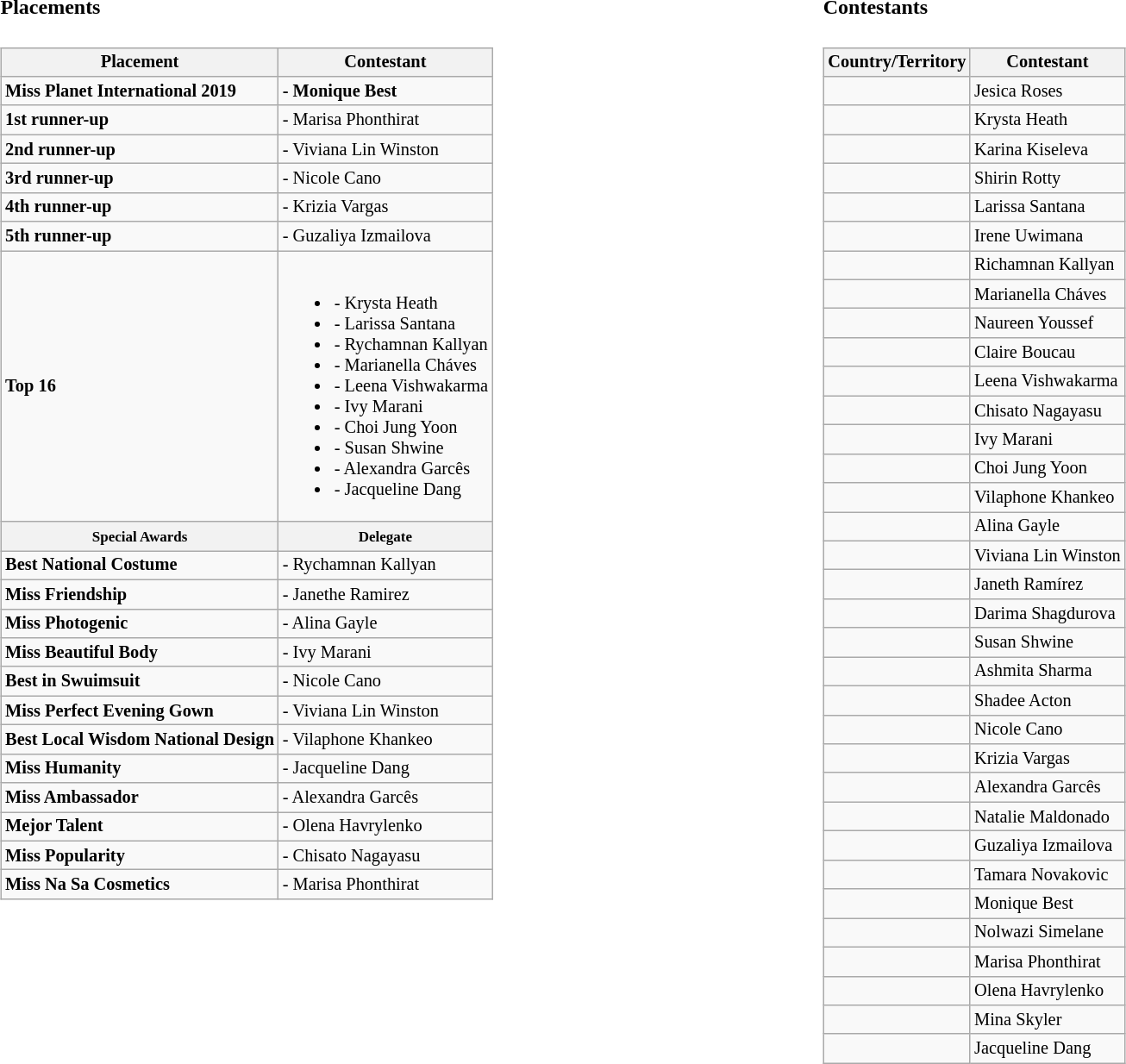<table>
<tr>
<td valign="top" width=10%><br><h4>Placements</h4><table class="wikitable sortable" style="font-size: 85%;">
<tr>
<th>Placement</th>
<th>Contestant</th>
</tr>
<tr>
<td><strong>Miss Planet International 2019</strong></td>
<td><strong> - Monique Best</strong></td>
</tr>
<tr>
<td><strong>1st runner-up</strong></td>
<td> - Marisa Phonthirat</td>
</tr>
<tr>
<td><strong>2nd runner-up</strong></td>
<td> - Viviana Lin Winston</td>
</tr>
<tr>
<td><strong>3rd runner-up</strong></td>
<td> - Nicole Cano</td>
</tr>
<tr>
<td><strong>4th runner-up</strong></td>
<td> - Krizia Vargas</td>
</tr>
<tr>
<td><strong>5th runner-up</strong></td>
<td> - Guzaliya Izmailova</td>
</tr>
<tr>
<td><strong>Top 16</strong></td>
<td><br><ul><li> - Krysta Heath</li><li> - Larissa Santana</li><li> - Rychamnan Kallyan</li><li> - Marianella Cháves</li><li> - Leena Vishwakarma</li><li> - Ivy Marani</li><li> - Choi Jung Yoon</li><li> - Susan Shwine</li><li> - Alexandra Garcês</li><li> - Jacqueline Dang</li></ul></td>
</tr>
<tr>
<th><strong><small>Special Awards</small></strong></th>
<th><small>Delegate</small></th>
</tr>
<tr>
<td><strong>Best National Costume</strong></td>
<td> - Rychamnan Kallyan</td>
</tr>
<tr>
<td><strong>Miss Friendship</strong></td>
<td> - Janethe Ramirez</td>
</tr>
<tr>
<td><strong>Miss Photogenic</strong></td>
<td> - Alina Gayle</td>
</tr>
<tr>
<td><strong>Miss Beautiful Body</strong></td>
<td> - Ivy Marani</td>
</tr>
<tr>
<td><strong>Best in Swuimsuit</strong></td>
<td> - Nicole Cano</td>
</tr>
<tr>
<td><strong>Miss Perfect Evening Gown</strong></td>
<td> - Viviana Lin Winston</td>
</tr>
<tr>
<td><strong>Best Local Wisdom National Design</strong></td>
<td> - Vilaphone Khankeo</td>
</tr>
<tr>
<td><strong>Miss Humanity</strong></td>
<td> - Jacqueline Dang</td>
</tr>
<tr>
<td><strong>Miss Ambassador</strong></td>
<td> - Alexandra Garcês</td>
</tr>
<tr>
<td><strong>Mejor Talent</strong></td>
<td> - Olena Havrylenko</td>
</tr>
<tr>
<td><strong>Miss Popularity</strong></td>
<td> - Chisato Nagayasu</td>
</tr>
<tr>
<td><strong>Miss Na Sa Cosmetics</strong></td>
<td> - Marisa Phonthirat</td>
</tr>
</table>
</td>
<td valign="top" width=10%><br><h4>Contestants</h4><table class="wikitable sortable" style="font-size: 85%;">
<tr>
<th>Country/Territory</th>
<th>Contestant</th>
</tr>
<tr>
<td></td>
<td>Jesica Roses</td>
</tr>
<tr>
<td></td>
<td>Krysta Heath</td>
</tr>
<tr>
<td></td>
<td>Karina Kiseleva</td>
</tr>
<tr>
<td></td>
<td>Shirin Rotty</td>
</tr>
<tr>
<td></td>
<td>Larissa Santana</td>
</tr>
<tr>
<td></td>
<td>Irene Uwimana</td>
</tr>
<tr>
<td></td>
<td>Richamnan Kallyan</td>
</tr>
<tr>
<td></td>
<td>Marianella Cháves</td>
</tr>
<tr>
<td></td>
<td>Naureen Youssef</td>
</tr>
<tr>
<td></td>
<td>Claire Boucau</td>
</tr>
<tr>
<td></td>
<td>Leena Vishwakarma</td>
</tr>
<tr>
<td></td>
<td>Chisato Nagayasu</td>
</tr>
<tr>
<td></td>
<td>Ivy Marani</td>
</tr>
<tr>
<td></td>
<td>Choi Jung Yoon</td>
</tr>
<tr>
<td></td>
<td>Vilaphone Khankeo</td>
</tr>
<tr>
<td></td>
<td>Alina Gayle</td>
</tr>
<tr>
<td></td>
<td>Viviana Lin Winston</td>
</tr>
<tr>
<td></td>
<td>Janeth Ramírez</td>
</tr>
<tr>
<td></td>
<td>Darima Shagdurova</td>
</tr>
<tr>
<td></td>
<td>Susan Shwine</td>
</tr>
<tr>
<td></td>
<td>Ashmita Sharma</td>
</tr>
<tr>
<td></td>
<td>Shadee Acton</td>
</tr>
<tr>
<td></td>
<td>Nicole Cano</td>
</tr>
<tr>
<td></td>
<td>Krizia Vargas</td>
</tr>
<tr>
<td></td>
<td>Alexandra Garcês</td>
</tr>
<tr>
<td></td>
<td>Natalie Maldonado</td>
</tr>
<tr>
<td></td>
<td>Guzaliya Izmailova</td>
</tr>
<tr>
<td></td>
<td>Tamara Novakovic</td>
</tr>
<tr>
<td></td>
<td>Monique Best</td>
</tr>
<tr>
<td></td>
<td>Nolwazi Simelane</td>
</tr>
<tr>
<td></td>
<td>Marisa Phonthirat</td>
</tr>
<tr>
<td></td>
<td>Olena Havrylenko</td>
</tr>
<tr>
<td></td>
<td>Mina Skyler</td>
</tr>
<tr>
<td></td>
<td>Jacqueline Dang</td>
</tr>
</table>
</td>
</tr>
</table>
